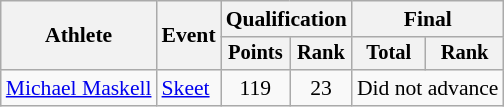<table class="wikitable" style="font-size:90%">
<tr>
<th rowspan="2">Athlete</th>
<th rowspan="2">Event</th>
<th colspan=2>Qualification</th>
<th colspan=2>Final</th>
</tr>
<tr style="font-size:95%">
<th>Points</th>
<th>Rank</th>
<th>Total</th>
<th>Rank</th>
</tr>
<tr>
<td align=left><a href='#'>Michael Maskell</a></td>
<td align=left><a href='#'>Skeet</a></td>
<td align=center>119</td>
<td align=center>23</td>
<td align=center colspan=2>Did not advance</td>
</tr>
</table>
